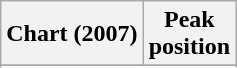<table class="wikitable sortable plainrowheaders">
<tr>
<th scope="col">Chart (2007)</th>
<th scope="col">Peak<br>position</th>
</tr>
<tr>
</tr>
<tr>
</tr>
<tr>
</tr>
<tr>
</tr>
<tr>
</tr>
<tr>
</tr>
</table>
